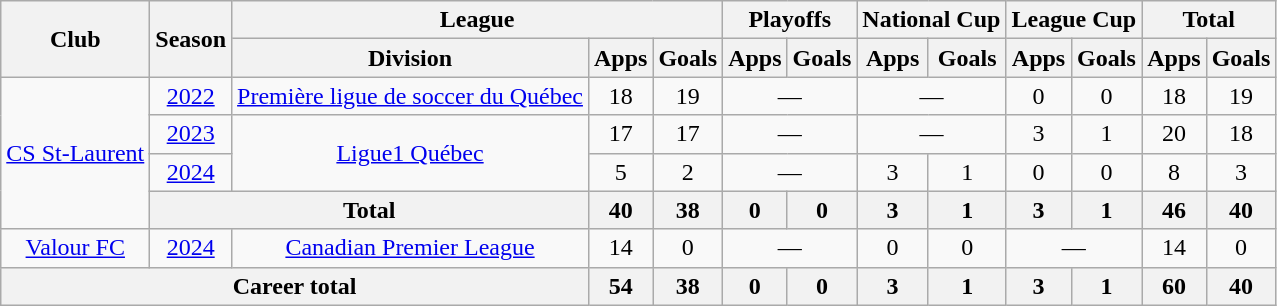<table class="wikitable" style="text-align:center">
<tr>
<th rowspan="2">Club</th>
<th rowspan="2">Season</th>
<th colspan="3">League</th>
<th colspan="2">Playoffs</th>
<th colspan="2">National Cup</th>
<th colspan="2">League Cup</th>
<th colspan="2">Total</th>
</tr>
<tr>
<th>Division</th>
<th>Apps</th>
<th>Goals</th>
<th>Apps</th>
<th>Goals</th>
<th>Apps</th>
<th>Goals</th>
<th>Apps</th>
<th>Goals</th>
<th>Apps</th>
<th>Goals</th>
</tr>
<tr>
<td rowspan="4"><a href='#'>CS St-Laurent</a></td>
<td><a href='#'>2022</a></td>
<td><a href='#'>Première ligue de soccer du Québec</a></td>
<td>18</td>
<td>19</td>
<td colspan="2">—</td>
<td colspan="2">—</td>
<td>0</td>
<td>0</td>
<td>18</td>
<td>19</td>
</tr>
<tr>
<td><a href='#'>2023</a></td>
<td rowspan=2><a href='#'>Ligue1 Québec</a></td>
<td>17</td>
<td>17</td>
<td colspan="2">—</td>
<td colspan="2">—</td>
<td>3</td>
<td>1</td>
<td>20</td>
<td>18</td>
</tr>
<tr>
<td><a href='#'>2024</a></td>
<td>5</td>
<td>2</td>
<td colspan="2">—</td>
<td>3</td>
<td>1</td>
<td>0</td>
<td>0</td>
<td>8</td>
<td>3</td>
</tr>
<tr>
<th colspan="2">Total</th>
<th>40</th>
<th>38</th>
<th>0</th>
<th>0</th>
<th>3</th>
<th>1</th>
<th>3</th>
<th>1</th>
<th>46</th>
<th>40</th>
</tr>
<tr>
<td><a href='#'>Valour FC</a></td>
<td><a href='#'>2024</a></td>
<td><a href='#'>Canadian Premier League</a></td>
<td>14</td>
<td>0</td>
<td colspan="2">—</td>
<td>0</td>
<td>0</td>
<td colspan="2">—</td>
<td>14</td>
<td>0</td>
</tr>
<tr>
<th colspan="3">Career total</th>
<th>54</th>
<th>38</th>
<th>0</th>
<th>0</th>
<th>3</th>
<th>1</th>
<th>3</th>
<th>1</th>
<th>60</th>
<th>40</th>
</tr>
</table>
